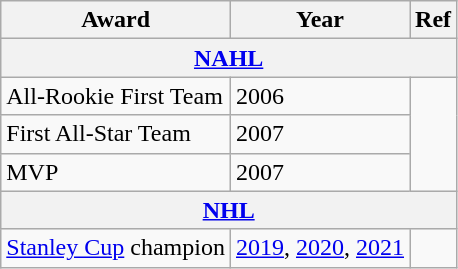<table class="wikitable">
<tr>
<th>Award</th>
<th>Year</th>
<th>Ref</th>
</tr>
<tr>
<th colspan="3"><a href='#'>NAHL</a></th>
</tr>
<tr>
<td>All-Rookie First Team</td>
<td>2006</td>
<td rowspan="3"></td>
</tr>
<tr>
<td>First All-Star Team</td>
<td>2007</td>
</tr>
<tr>
<td>MVP</td>
<td>2007</td>
</tr>
<tr>
<th colspan="3"><a href='#'>NHL</a></th>
</tr>
<tr>
<td><a href='#'>Stanley Cup</a> champion</td>
<td><a href='#'>2019</a>, <a href='#'>2020</a>, <a href='#'>2021</a></td>
<td></td>
</tr>
</table>
